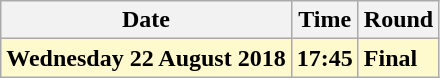<table class="wikitable">
<tr>
<th>Date</th>
<th>Time</th>
<th>Round</th>
</tr>
<tr>
<td style=background:lemonchiffon><strong>Wednesday 22 August 2018</strong></td>
<td style=background:lemonchiffon><strong>17:45</strong></td>
<td style=background:lemonchiffon><strong>Final</strong></td>
</tr>
</table>
